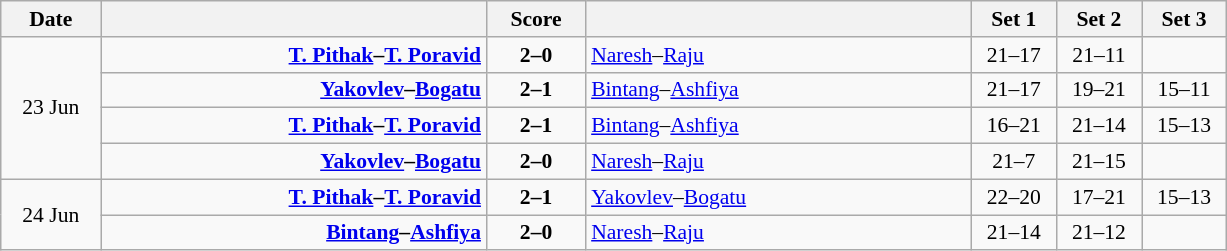<table class="wikitable" style="text-align: center; font-size:90% ">
<tr>
<th width="60">Date</th>
<th align="right" width="250"></th>
<th width="60">Score</th>
<th align="left" width="250"></th>
<th width="50">Set 1</th>
<th width="50">Set 2</th>
<th width="50">Set 3</th>
</tr>
<tr>
<td rowspan=4>23 Jun</td>
<td align=right><strong><a href='#'>T. Pithak</a>–<a href='#'>T. Poravid</a> </strong></td>
<td align=center><strong>2–0</strong></td>
<td align=left> <a href='#'>Naresh</a>–<a href='#'>Raju</a></td>
<td>21–17</td>
<td>21–11</td>
<td></td>
</tr>
<tr>
<td align=right><strong><a href='#'>Yakovlev</a>–<a href='#'>Bogatu</a> </strong></td>
<td align=center><strong>2–1</strong></td>
<td align=left> <a href='#'>Bintang</a>–<a href='#'>Ashfiya</a></td>
<td>21–17</td>
<td>19–21</td>
<td>15–11</td>
</tr>
<tr>
<td align=right><strong><a href='#'>T. Pithak</a>–<a href='#'>T. Poravid</a> </strong></td>
<td align=center><strong>2–1</strong></td>
<td align=left> <a href='#'>Bintang</a>–<a href='#'>Ashfiya</a></td>
<td>16–21</td>
<td>21–14</td>
<td>15–13</td>
</tr>
<tr>
<td align=right><strong><a href='#'>Yakovlev</a>–<a href='#'>Bogatu</a> </strong></td>
<td align=center><strong>2–0</strong></td>
<td align=left> <a href='#'>Naresh</a>–<a href='#'>Raju</a></td>
<td>21–7</td>
<td>21–15</td>
<td></td>
</tr>
<tr>
<td rowspan=2>24 Jun</td>
<td align=right><strong><a href='#'>T. Pithak</a>–<a href='#'>T. Poravid</a> </strong></td>
<td align=center><strong>2–1</strong></td>
<td align=left> <a href='#'>Yakovlev</a>–<a href='#'>Bogatu</a></td>
<td>22–20</td>
<td>17–21</td>
<td>15–13</td>
</tr>
<tr>
<td align=right><strong><a href='#'>Bintang</a>–<a href='#'>Ashfiya</a> </strong></td>
<td align=center><strong>2–0</strong></td>
<td align=left> <a href='#'>Naresh</a>–<a href='#'>Raju</a></td>
<td>21–14</td>
<td>21–12</td>
<td></td>
</tr>
</table>
